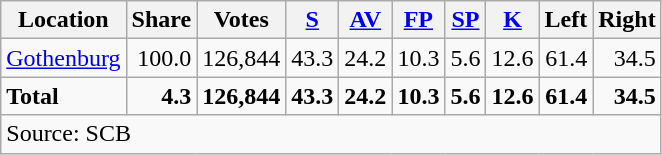<table class="wikitable sortable" style=text-align:right>
<tr>
<th>Location</th>
<th>Share</th>
<th>Votes</th>
<th><a href='#'>S</a></th>
<th><a href='#'>AV</a></th>
<th><a href='#'>FP</a></th>
<th><a href='#'>SP</a></th>
<th><a href='#'>K</a></th>
<th>Left</th>
<th>Right</th>
</tr>
<tr>
<td align=left><a href='#'>Gothenburg</a></td>
<td>100.0</td>
<td>126,844</td>
<td>43.3</td>
<td>24.2</td>
<td>10.3</td>
<td>5.6</td>
<td>12.6</td>
<td>61.4</td>
<td>34.5</td>
</tr>
<tr>
<td align=left><strong>Total</strong></td>
<td><strong>4.3</strong></td>
<td><strong>126,844</strong></td>
<td><strong>43.3</strong></td>
<td><strong>24.2</strong></td>
<td><strong>10.3</strong></td>
<td><strong>5.6</strong></td>
<td><strong>12.6</strong></td>
<td><strong>61.4</strong></td>
<td><strong>34.5</strong></td>
</tr>
<tr>
<td align=left colspan=10>Source: SCB </td>
</tr>
</table>
